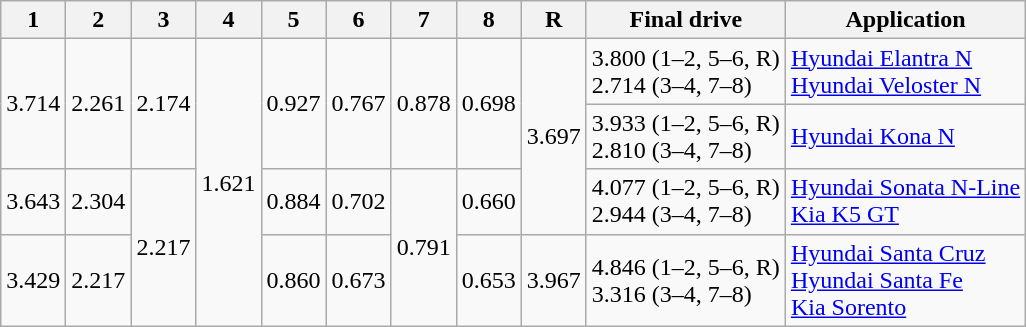<table class=wikitable>
<tr>
<th>1</th>
<th>2</th>
<th>3</th>
<th>4</th>
<th>5</th>
<th>6</th>
<th>7</th>
<th>8</th>
<th>R</th>
<th>Final drive</th>
<th>Application</th>
</tr>
<tr>
<td rowspan=2>3.714</td>
<td rowspan=2>2.261</td>
<td rowspan=2>2.174</td>
<td rowspan=4>1.621</td>
<td rowspan=2>0.927</td>
<td rowspan=2>0.767</td>
<td rowspan=2>0.878</td>
<td rowspan=2>0.698</td>
<td rowspan=3>3.697</td>
<td>3.800 (1–2, 5–6, R)<br>2.714 (3–4, 7–8)</td>
<td><a href='#'>Hyundai Elantra N</a><br><a href='#'>Hyundai Veloster N</a></td>
</tr>
<tr>
<td>3.933 (1–2, 5–6, R)<br>2.810 (3–4, 7–8)</td>
<td><a href='#'>Hyundai Kona N</a></td>
</tr>
<tr>
<td>3.643</td>
<td>2.304</td>
<td rowspan=2>2.217</td>
<td>0.884</td>
<td>0.702</td>
<td rowspan=2>0.791</td>
<td>0.660</td>
<td>4.077 (1–2, 5–6, R)<br>2.944 (3–4, 7–8)</td>
<td><a href='#'>Hyundai Sonata N-Line</a><br><a href='#'>Kia K5 GT</a></td>
</tr>
<tr>
<td>3.429</td>
<td>2.217</td>
<td>0.860</td>
<td>0.673</td>
<td>0.653</td>
<td>3.967</td>
<td>4.846 (1–2, 5–6, R)<br>3.316 (3–4, 7–8)</td>
<td><a href='#'>Hyundai Santa Cruz</a><br><a href='#'>Hyundai Santa Fe</a><br><a href='#'>Kia Sorento</a></td>
</tr>
</table>
